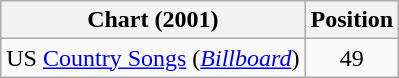<table class="wikitable sortable">
<tr>
<th scope="col">Chart (2001)</th>
<th scope="col">Position</th>
</tr>
<tr>
<td>US <a href='#'>Country Songs</a> (<em><a href='#'>Billboard</a></em>)</td>
<td align="center">49</td>
</tr>
</table>
